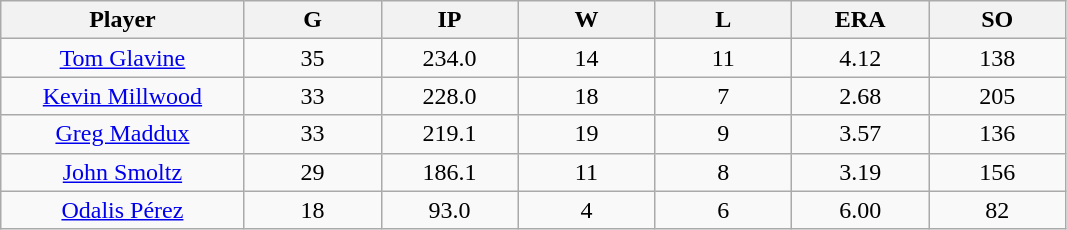<table class="wikitable sortable">
<tr>
<th bgcolor="#DDDDFF" width="16%">Player</th>
<th bgcolor="#DDDDFF" width="9%">G</th>
<th bgcolor="#DDDDFF" width="9%">IP</th>
<th bgcolor="#DDDDFF" width="9%">W</th>
<th bgcolor="#DDDDFF" width="9%">L</th>
<th bgcolor="#DDDDFF" width="9%">ERA</th>
<th bgcolor="#DDDDFF" width="9%">SO</th>
</tr>
<tr align="center">
<td><a href='#'>Tom Glavine</a></td>
<td>35</td>
<td>234.0</td>
<td>14</td>
<td>11</td>
<td>4.12</td>
<td>138</td>
</tr>
<tr align="center">
<td><a href='#'>Kevin Millwood</a></td>
<td>33</td>
<td>228.0</td>
<td>18</td>
<td>7</td>
<td>2.68</td>
<td>205</td>
</tr>
<tr align="center">
<td><a href='#'>Greg Maddux</a></td>
<td>33</td>
<td>219.1</td>
<td>19</td>
<td>9</td>
<td>3.57</td>
<td>136</td>
</tr>
<tr align="center">
<td><a href='#'>John Smoltz</a></td>
<td>29</td>
<td>186.1</td>
<td>11</td>
<td>8</td>
<td>3.19</td>
<td>156</td>
</tr>
<tr align="center">
<td><a href='#'>Odalis Pérez</a></td>
<td>18</td>
<td>93.0</td>
<td>4</td>
<td>6</td>
<td>6.00</td>
<td>82</td>
</tr>
</table>
